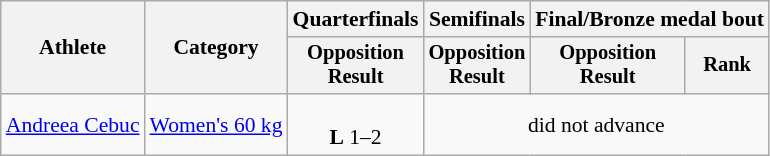<table class="wikitable" style="text-align:center; font-size:90%">
<tr>
<th rowspan=2>Athlete</th>
<th rowspan=2>Category</th>
<th>Quarterfinals</th>
<th>Semifinals</th>
<th colspan=2>Final/Bronze medal bout</th>
</tr>
<tr style="font-size:95%">
<th>Opposition<br>Result</th>
<th>Opposition<br>Result</th>
<th>Opposition<br>Result</th>
<th>Rank</th>
</tr>
<tr>
<td align=left><a href='#'>Andreea Cebuc</a></td>
<td align=left><a href='#'>Women's 60 kg</a></td>
<td><br> <strong>L</strong> 1–2</td>
<td colspan=3>did not advance</td>
</tr>
</table>
